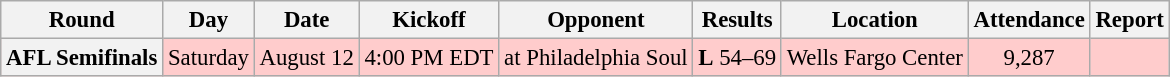<table class="wikitable" style="font-size: 95%;">
<tr>
<th>Round</th>
<th>Day</th>
<th>Date</th>
<th>Kickoff</th>
<th>Opponent</th>
<th>Results</th>
<th>Location</th>
<th>Attendance</th>
<th>Report</th>
</tr>
<tr style=background:#ffcccc>
<th align="center">AFL Semifinals</th>
<td align="center">Saturday</td>
<td align="center">August 12</td>
<td align="center">4:00 PM EDT</td>
<td align="center">at Philadelphia Soul</td>
<td align="center"><strong>L</strong> 54–69</td>
<td align="center">Wells Fargo Center</td>
<td align="center">9,287</td>
<td align="center"></td>
</tr>
</table>
